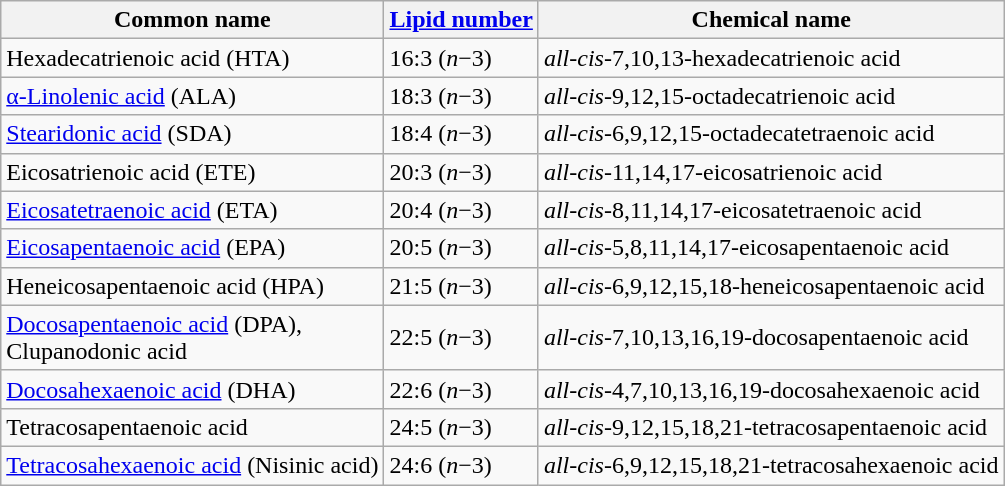<table class="wikitable">
<tr>
<th>Common name</th>
<th><a href='#'>Lipid number</a></th>
<th>Chemical name</th>
</tr>
<tr>
<td>Hexadecatrienoic acid (HTA)</td>
<td>16:3 (<em>n</em>−3)</td>
<td><em>all</em>-<em>cis</em>-7,10,13-hexadecatrienoic acid</td>
</tr>
<tr>
<td><a href='#'>α-Linolenic acid</a> (ALA)</td>
<td>18:3 (<em>n</em>−3)</td>
<td><em>all</em>-<em>cis</em>-9,12,15-octadecatrienoic acid</td>
</tr>
<tr>
<td><a href='#'>Stearidonic acid</a> (SDA)</td>
<td>18:4 (<em>n</em>−3)</td>
<td><em>all</em>-<em>cis</em>-6,9,12,15-octadecatetraenoic acid</td>
</tr>
<tr>
<td>Eicosatrienoic acid (ETE)</td>
<td>20:3 (<em>n</em>−3)</td>
<td><em>all</em>-<em>cis</em>-11,14,17-eicosatrienoic acid</td>
</tr>
<tr>
<td><a href='#'>Eicosatetraenoic acid</a> (ETA)</td>
<td>20:4 (<em>n</em>−3)</td>
<td><em>all</em>-<em>cis</em>-8,11,14,17-eicosatetraenoic acid</td>
</tr>
<tr>
<td><a href='#'>Eicosapentaenoic acid</a> (EPA)</td>
<td>20:5 (<em>n</em>−3)</td>
<td><em>all</em>-<em>cis</em>-5,8,11,14,17-eicosapentaenoic acid</td>
</tr>
<tr>
<td>Heneicosapentaenoic acid (HPA)</td>
<td>21:5 (<em>n</em>−3)</td>
<td><em>all-cis</em>-6,9,12,15,18-heneicosapentaenoic acid</td>
</tr>
<tr>
<td><a href='#'>Docosapentaenoic acid</a> (DPA),<br>Clupanodonic acid</td>
<td>22:5 (<em>n</em>−3)</td>
<td><em>all</em>-<em>cis</em>-7,10,13,16,19-docosapentaenoic acid</td>
</tr>
<tr>
<td><a href='#'>Docosahexaenoic acid</a> (DHA)</td>
<td>22:6 (<em>n</em>−3)</td>
<td><em>all</em>-<em>cis</em>-4,7,10,13,16,19-docosahexaenoic acid</td>
</tr>
<tr>
<td>Tetracosapentaenoic acid</td>
<td>24:5 (<em>n</em>−3)</td>
<td><em>all</em>-<em>cis</em>-9,12,15,18,21-tetracosapentaenoic acid</td>
</tr>
<tr>
<td><a href='#'>Tetracosahexaenoic acid</a> (Nisinic acid)</td>
<td>24:6 (<em>n</em>−3)</td>
<td><em>all</em>-<em>cis</em>-6,9,12,15,18,21-tetracosahexaenoic acid</td>
</tr>
</table>
